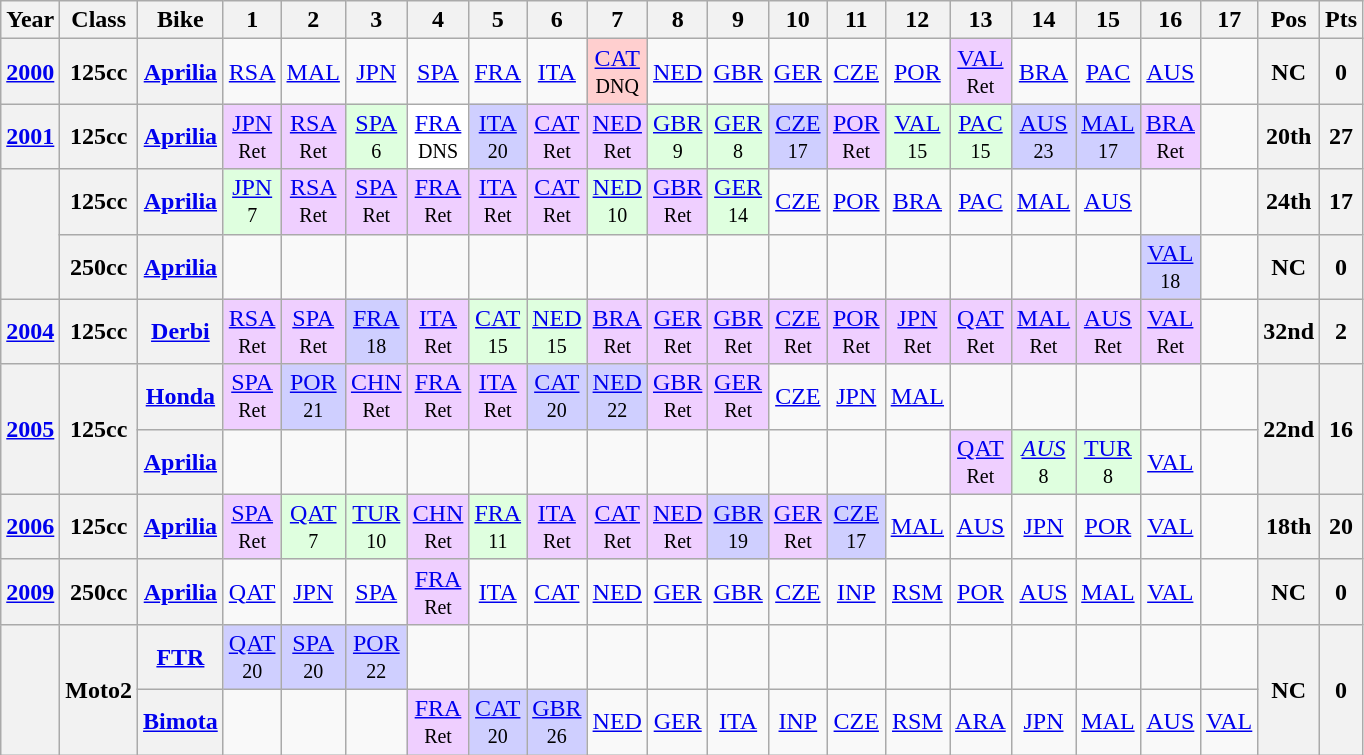<table class="wikitable" style="text-align:center">
<tr>
<th>Year</th>
<th>Class</th>
<th>Bike</th>
<th>1</th>
<th>2</th>
<th>3</th>
<th>4</th>
<th>5</th>
<th>6</th>
<th>7</th>
<th>8</th>
<th>9</th>
<th>10</th>
<th>11</th>
<th>12</th>
<th>13</th>
<th>14</th>
<th>15</th>
<th>16</th>
<th>17</th>
<th>Pos</th>
<th>Pts</th>
</tr>
<tr>
<th><a href='#'>2000</a></th>
<th>125cc</th>
<th><a href='#'>Aprilia</a></th>
<td><a href='#'>RSA</a></td>
<td><a href='#'>MAL</a></td>
<td><a href='#'>JPN</a></td>
<td><a href='#'>SPA</a></td>
<td><a href='#'>FRA</a></td>
<td><a href='#'>ITA</a></td>
<td style="background:#FFCFCF;"><a href='#'>CAT</a><br><small>DNQ</small></td>
<td><a href='#'>NED</a></td>
<td><a href='#'>GBR</a></td>
<td><a href='#'>GER</a></td>
<td><a href='#'>CZE</a></td>
<td><a href='#'>POR</a></td>
<td style="background:#EFCFFF;"><a href='#'>VAL</a><br><small>Ret</small></td>
<td><a href='#'>BRA</a></td>
<td><a href='#'>PAC</a></td>
<td><a href='#'>AUS</a></td>
<td></td>
<th>NC</th>
<th>0</th>
</tr>
<tr>
<th><a href='#'>2001</a></th>
<th>125cc</th>
<th><a href='#'>Aprilia</a></th>
<td style="background:#EFCFFF;"><a href='#'>JPN</a><br><small>Ret</small></td>
<td style="background:#EFCFFF;"><a href='#'>RSA</a><br><small>Ret</small></td>
<td style="background:#DFFFDF;"><a href='#'>SPA</a><br><small>6</small></td>
<td style="background:#FFFFFF;"><a href='#'>FRA</a><br><small>DNS</small></td>
<td style="background:#CFCFFF;"><a href='#'>ITA</a><br><small>20</small></td>
<td style="background:#EFCFFF;"><a href='#'>CAT</a><br><small>Ret</small></td>
<td style="background:#EFCFFF;"><a href='#'>NED</a><br><small>Ret</small></td>
<td style="background:#DFFFDF;"><a href='#'>GBR</a><br><small>9</small></td>
<td style="background:#DFFFDF;"><a href='#'>GER</a><br><small>8</small></td>
<td style="background:#CFCFFF;"><a href='#'>CZE</a><br><small>17</small></td>
<td style="background:#EFCFFF;"><a href='#'>POR</a><br><small>Ret</small></td>
<td style="background:#DFFFDF;"><a href='#'>VAL</a><br><small>15</small></td>
<td style="background:#DFFFDF;"><a href='#'>PAC</a><br><small>15</small></td>
<td style="background:#CFCFFF;"><a href='#'>AUS</a><br><small>23</small></td>
<td style="background:#CFCFFF;"><a href='#'>MAL</a><br><small>17</small></td>
<td style="background:#EFCFFF;"><a href='#'>BRA</a><br><small>Ret</small></td>
<td></td>
<th>20th</th>
<th>27</th>
</tr>
<tr>
<th rowspan=2></th>
<th>125cc</th>
<th><a href='#'>Aprilia</a></th>
<td style="background:#DFFFDF;"><a href='#'>JPN</a><br><small>7</small></td>
<td style="background:#EFCFFF;"><a href='#'>RSA</a><br><small>Ret</small></td>
<td style="background:#EFCFFF;"><a href='#'>SPA</a><br><small>Ret</small></td>
<td style="background:#EFCFFF;"><a href='#'>FRA</a><br><small>Ret</small></td>
<td style="background:#EFCFFF;"><a href='#'>ITA</a><br><small>Ret</small></td>
<td style="background:#EFCFFF;"><a href='#'>CAT</a><br><small>Ret</small></td>
<td style="background:#DFFFDF;"><a href='#'>NED</a><br><small>10</small></td>
<td style="background:#EFCFFF;"><a href='#'>GBR</a><br><small>Ret</small></td>
<td style="background:#DFFFDF;"><a href='#'>GER</a><br><small>14</small></td>
<td><a href='#'>CZE</a></td>
<td><a href='#'>POR</a></td>
<td><a href='#'>BRA</a></td>
<td><a href='#'>PAC</a></td>
<td><a href='#'>MAL</a></td>
<td><a href='#'>AUS</a></td>
<td></td>
<td></td>
<th>24th</th>
<th>17</th>
</tr>
<tr>
<th>250cc</th>
<th><a href='#'>Aprilia</a></th>
<td></td>
<td></td>
<td></td>
<td></td>
<td></td>
<td></td>
<td></td>
<td></td>
<td></td>
<td></td>
<td></td>
<td></td>
<td></td>
<td></td>
<td></td>
<td style="background:#CFCFFF;"><a href='#'>VAL</a><br><small>18</small></td>
<td></td>
<th>NC</th>
<th>0</th>
</tr>
<tr>
<th><a href='#'>2004</a></th>
<th>125cc</th>
<th><a href='#'>Derbi</a></th>
<td style="background:#EFCFFF;"><a href='#'>RSA</a><br><small>Ret</small></td>
<td style="background:#EFCFFF;"><a href='#'>SPA</a><br><small>Ret</small></td>
<td style="background:#CFCFFF;"><a href='#'>FRA</a><br><small>18</small></td>
<td style="background:#EFCFFF;"><a href='#'>ITA</a><br><small>Ret</small></td>
<td style="background:#DFFFDF;"><a href='#'>CAT</a><br><small>15</small></td>
<td style="background:#DFFFDF;"><a href='#'>NED</a><br><small>15</small></td>
<td style="background:#EFCFFF;"><a href='#'>BRA</a><br><small>Ret</small></td>
<td style="background:#EFCFFF;"><a href='#'>GER</a><br><small>Ret</small></td>
<td style="background:#EFCFFF;"><a href='#'>GBR</a><br><small>Ret</small></td>
<td style="background:#EFCFFF;"><a href='#'>CZE</a><br><small>Ret</small></td>
<td style="background:#EFCFFF;"><a href='#'>POR</a><br><small>Ret</small></td>
<td style="background:#EFCFFF;"><a href='#'>JPN</a><br><small>Ret</small></td>
<td style="background:#EFCFFF;"><a href='#'>QAT</a><br><small>Ret</small></td>
<td style="background:#EFCFFF;"><a href='#'>MAL</a><br><small>Ret</small></td>
<td style="background:#EFCFFF;"><a href='#'>AUS</a><br><small>Ret</small></td>
<td style="background:#EFCFFF;"><a href='#'>VAL</a><br><small>Ret</small></td>
<td></td>
<th>32nd</th>
<th>2</th>
</tr>
<tr>
<th rowspan=2><a href='#'>2005</a></th>
<th rowspan=2>125cc</th>
<th><a href='#'>Honda</a></th>
<td style="background:#EFCFFF;"><a href='#'>SPA</a><br><small>Ret</small></td>
<td style="background:#CFCFFF;"><a href='#'>POR</a><br><small>21</small></td>
<td style="background:#EFCFFF;"><a href='#'>CHN</a><br><small>Ret</small></td>
<td style="background:#EFCFFF;"><a href='#'>FRA</a><br><small>Ret</small></td>
<td style="background:#EFCFFF;"><a href='#'>ITA</a><br><small>Ret</small></td>
<td style="background:#CFCFFF;"><a href='#'>CAT</a><br><small>20</small></td>
<td style="background:#CFCFFF;"><a href='#'>NED</a><br><small>22</small></td>
<td style="background:#EFCFFF;"><a href='#'>GBR</a><br><small>Ret</small></td>
<td style="background:#EFCFFF;"><a href='#'>GER</a><br><small>Ret</small></td>
<td><a href='#'>CZE</a></td>
<td><a href='#'>JPN</a></td>
<td><a href='#'>MAL</a></td>
<td></td>
<td></td>
<td></td>
<td></td>
<td></td>
<th rowspan=2>22nd</th>
<th rowspan=2>16</th>
</tr>
<tr>
<th><a href='#'>Aprilia</a></th>
<td></td>
<td></td>
<td></td>
<td></td>
<td></td>
<td></td>
<td></td>
<td></td>
<td></td>
<td></td>
<td></td>
<td></td>
<td style="background:#EFCFFF;"><a href='#'>QAT</a><br><small>Ret</small></td>
<td style="background:#DFFFDF;"><em><a href='#'>AUS</a></em><br><small>8</small></td>
<td style="background:#DFFFDF;"><a href='#'>TUR</a><br><small>8</small></td>
<td><a href='#'>VAL</a></td>
<td></td>
</tr>
<tr>
<th><a href='#'>2006</a></th>
<th>125cc</th>
<th><a href='#'>Aprilia</a></th>
<td style="background:#EFCFFF;"><a href='#'>SPA</a><br><small>Ret</small></td>
<td style="background:#DFFFDF;"><a href='#'>QAT</a><br><small>7</small></td>
<td style="background:#DFFFDF;"><a href='#'>TUR</a><br><small>10</small></td>
<td style="background:#EFCFFF;"><a href='#'>CHN</a><br><small>Ret</small></td>
<td style="background:#DFFFDF;"><a href='#'>FRA</a><br><small>11</small></td>
<td style="background:#EFCFFF;"><a href='#'>ITA</a><br><small>Ret</small></td>
<td style="background:#EFCFFF;"><a href='#'>CAT</a><br><small>Ret</small></td>
<td style="background:#EFCFFF;"><a href='#'>NED</a><br><small>Ret</small></td>
<td style="background:#CFCFFF;"><a href='#'>GBR</a><br><small>19</small></td>
<td style="background:#EFCFFF;"><a href='#'>GER</a><br><small>Ret</small></td>
<td style="background:#CFCFFF;"><a href='#'>CZE</a><br><small>17</small></td>
<td><a href='#'>MAL</a></td>
<td><a href='#'>AUS</a></td>
<td><a href='#'>JPN</a></td>
<td><a href='#'>POR</a></td>
<td><a href='#'>VAL</a></td>
<td></td>
<th>18th</th>
<th>20</th>
</tr>
<tr>
<th><a href='#'>2009</a></th>
<th>250cc</th>
<th><a href='#'>Aprilia</a></th>
<td><a href='#'>QAT</a></td>
<td><a href='#'>JPN</a></td>
<td><a href='#'>SPA</a></td>
<td style="background:#efcfff;"><a href='#'>FRA</a><br><small>Ret</small></td>
<td><a href='#'>ITA</a></td>
<td><a href='#'>CAT</a></td>
<td><a href='#'>NED</a></td>
<td><a href='#'>GER</a></td>
<td><a href='#'>GBR</a></td>
<td><a href='#'>CZE</a></td>
<td><a href='#'>INP</a></td>
<td><a href='#'>RSM</a></td>
<td><a href='#'>POR</a></td>
<td><a href='#'>AUS</a></td>
<td><a href='#'>MAL</a></td>
<td><a href='#'>VAL</a></td>
<td></td>
<th>NC</th>
<th>0</th>
</tr>
<tr>
<th rowspan=2></th>
<th rowspan=2>Moto2</th>
<th><a href='#'>FTR</a></th>
<td style="background:#CFCFFF;"><a href='#'>QAT</a><br><small>20</small></td>
<td style="background:#CFCFFF;"><a href='#'>SPA</a><br><small>20</small></td>
<td style="background:#CFCFFF;"><a href='#'>POR</a><br><small>22</small></td>
<td></td>
<td></td>
<td></td>
<td></td>
<td></td>
<td></td>
<td></td>
<td></td>
<td></td>
<td></td>
<td></td>
<td></td>
<td></td>
<td></td>
<th rowspan=2>NC</th>
<th rowspan=2>0</th>
</tr>
<tr>
<th><a href='#'>Bimota</a></th>
<td></td>
<td></td>
<td></td>
<td style="background:#efcfff;"><a href='#'>FRA</a><br><small>Ret</small></td>
<td style="background:#CFCFFF;"><a href='#'>CAT</a><br><small>20</small></td>
<td style="background:#CFCFFF;"><a href='#'>GBR</a><br><small>26</small></td>
<td><a href='#'>NED</a></td>
<td><a href='#'>GER</a></td>
<td><a href='#'>ITA</a></td>
<td><a href='#'>INP</a></td>
<td><a href='#'>CZE</a></td>
<td><a href='#'>RSM</a></td>
<td><a href='#'>ARA</a></td>
<td><a href='#'>JPN</a></td>
<td><a href='#'>MAL</a></td>
<td><a href='#'>AUS</a></td>
<td><a href='#'>VAL</a></td>
</tr>
</table>
